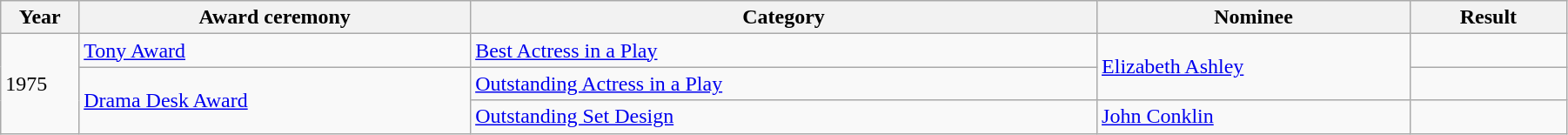<table class="wikitable" width="95%">
<tr>
<th width="5%">Year</th>
<th width="25%">Award ceremony</th>
<th width="40%">Category</th>
<th width="20%">Nominee</th>
<th width="10%">Result</th>
</tr>
<tr>
<td rowspan="3">1975</td>
<td><a href='#'>Tony Award</a></td>
<td><a href='#'>Best Actress in a Play</a></td>
<td rowspan="2"><a href='#'>Elizabeth Ashley</a></td>
<td></td>
</tr>
<tr>
<td rowspan="2"><a href='#'>Drama Desk Award</a></td>
<td><a href='#'>Outstanding Actress in a Play</a></td>
<td></td>
</tr>
<tr>
<td><a href='#'>Outstanding Set Design</a></td>
<td><a href='#'>John Conklin</a></td>
<td></td>
</tr>
</table>
